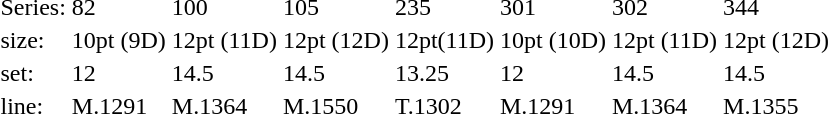<table style="margin-left:40px;">
<tr>
<td>Series:</td>
<td>82</td>
<td>100</td>
<td>105</td>
<td>235</td>
<td>301</td>
<td>302</td>
<td>344</td>
</tr>
<tr>
<td>size:</td>
<td>10pt (9D)</td>
<td>12pt (11D)</td>
<td>12pt (12D)</td>
<td>12pt(11D)</td>
<td>10pt (10D)</td>
<td>12pt (11D)</td>
<td>12pt (12D)</td>
</tr>
<tr>
<td>set:</td>
<td>12</td>
<td>14.5</td>
<td>14.5</td>
<td>13.25</td>
<td>12</td>
<td>14.5</td>
<td>14.5</td>
</tr>
<tr>
<td>line:</td>
<td>M.1291</td>
<td>M.1364</td>
<td>M.1550</td>
<td>T.1302</td>
<td>M.1291</td>
<td>M.1364</td>
<td>M.1355</td>
</tr>
</table>
